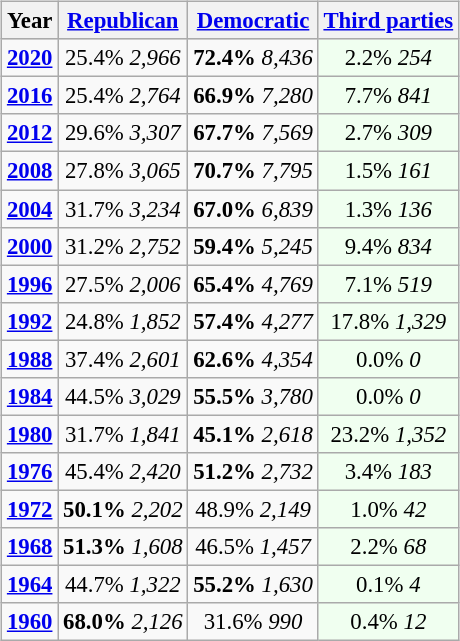<table class="wikitable" style="float:right; font-size:95%;">
<tr bgcolor=lightgrey>
<th>Year</th>
<th><a href='#'>Republican</a></th>
<th><a href='#'>Democratic</a></th>
<th><a href='#'>Third parties</a></th>
</tr>
<tr>
<td style="text-align:center;" ><strong><a href='#'>2020</a></strong></td>
<td style="text-align:center;" >25.4% <em>2,966</em></td>
<td style="text-align:center;" ><strong>72.4%</strong> <em>8,436</em></td>
<td style="text-align:center; background:honeyDew;">2.2% <em>254</em></td>
</tr>
<tr>
<td style="text-align:center;" ><strong><a href='#'>2016</a></strong></td>
<td style="text-align:center;" >25.4% <em>2,764</em></td>
<td style="text-align:center;" ><strong>66.9%</strong> <em>7,280</em></td>
<td style="text-align:center; background:honeyDew;">7.7% <em>841</em></td>
</tr>
<tr>
<td style="text-align:center;" ><strong><a href='#'>2012</a></strong></td>
<td style="text-align:center;" >29.6% <em>3,307</em></td>
<td style="text-align:center;" ><strong>67.7%</strong> <em>7,569</em></td>
<td style="text-align:center; background:honeyDew;">2.7% <em>309</em></td>
</tr>
<tr>
<td style="text-align:center;" ><strong><a href='#'>2008</a></strong></td>
<td style="text-align:center;" >27.8% <em>3,065</em></td>
<td style="text-align:center;" ><strong>70.7%</strong> <em>7,795</em></td>
<td style="text-align:center; background:honeyDew;">1.5% <em>161</em></td>
</tr>
<tr>
<td style="text-align:center;" ><strong><a href='#'>2004</a></strong></td>
<td style="text-align:center;" >31.7% <em>3,234</em></td>
<td style="text-align:center;" ><strong>67.0%</strong> <em>6,839</em></td>
<td style="text-align:center; background:honeyDew;">1.3% <em>136</em></td>
</tr>
<tr>
<td style="text-align:center;" ><strong><a href='#'>2000</a></strong></td>
<td style="text-align:center;" >31.2% <em>2,752</em></td>
<td style="text-align:center;" ><strong>59.4%</strong> <em>5,245</em></td>
<td style="text-align:center; background:honeyDew;">9.4% <em>834</em></td>
</tr>
<tr>
<td style="text-align:center;" ><strong><a href='#'>1996</a></strong></td>
<td style="text-align:center;" >27.5% <em>2,006</em></td>
<td style="text-align:center;" ><strong>65.4%</strong> <em>4,769</em></td>
<td style="text-align:center; background:honeyDew;">7.1% <em>519</em></td>
</tr>
<tr>
<td style="text-align:center;" ><strong><a href='#'>1992</a></strong></td>
<td style="text-align:center;" >24.8% <em>1,852</em></td>
<td style="text-align:center;" ><strong>57.4%</strong> <em>4,277</em></td>
<td style="text-align:center; background:honeyDew;">17.8% <em>1,329</em></td>
</tr>
<tr>
<td style="text-align:center;" ><strong><a href='#'>1988</a></strong></td>
<td style="text-align:center;" >37.4% <em>2,601</em></td>
<td style="text-align:center;" ><strong>62.6%</strong> <em>4,354</em></td>
<td style="text-align:center; background:honeyDew;">0.0% <em>0</em></td>
</tr>
<tr>
<td style="text-align:center;" ><strong><a href='#'>1984</a></strong></td>
<td style="text-align:center;" >44.5% <em>3,029</em></td>
<td style="text-align:center;" ><strong>55.5%</strong> <em>3,780</em></td>
<td style="text-align:center; background:honeyDew;">0.0% <em>0</em></td>
</tr>
<tr>
<td style="text-align:center;" ><strong><a href='#'>1980</a></strong></td>
<td style="text-align:center;" >31.7% <em>1,841</em></td>
<td style="text-align:center;" ><strong>45.1%</strong> <em>2,618</em></td>
<td style="text-align:center; background:honeyDew;">23.2% <em>1,352</em></td>
</tr>
<tr>
<td style="text-align:center;" ><strong><a href='#'>1976</a></strong></td>
<td style="text-align:center;" >45.4% <em>2,420</em></td>
<td style="text-align:center;" ><strong>51.2%</strong> <em>2,732</em></td>
<td style="text-align:center; background:honeyDew;">3.4% <em>183</em></td>
</tr>
<tr>
<td style="text-align:center;" ><strong><a href='#'>1972</a></strong></td>
<td style="text-align:center;" ><strong>50.1%</strong> <em>2,202</em></td>
<td style="text-align:center;" >48.9% <em>2,149</em></td>
<td style="text-align:center; background:honeyDew;">1.0% <em>42</em></td>
</tr>
<tr>
<td style="text-align:center;" ><strong><a href='#'>1968</a></strong></td>
<td style="text-align:center;" ><strong>51.3%</strong> <em>1,608</em></td>
<td style="text-align:center;" >46.5% <em>1,457</em></td>
<td style="text-align:center; background:honeyDew;">2.2% <em>68</em></td>
</tr>
<tr>
<td style="text-align:center;" ><strong><a href='#'>1964</a></strong></td>
<td style="text-align:center;" >44.7% <em>1,322</em></td>
<td style="text-align:center;" ><strong>55.2%</strong> <em>1,630</em></td>
<td style="text-align:center; background:honeyDew;">0.1% <em>4</em></td>
</tr>
<tr>
<td style="text-align:center;" ><strong><a href='#'>1960</a></strong></td>
<td style="text-align:center;" ><strong>68.0%</strong> <em>2,126</em></td>
<td style="text-align:center;" >31.6% <em>990</em></td>
<td style="text-align:center; background:honeyDew;">0.4% <em>12</em></td>
</tr>
</table>
